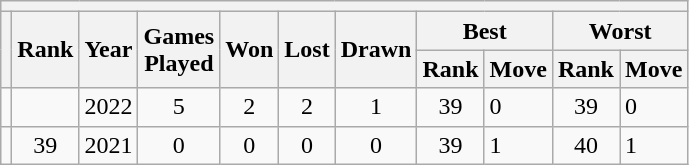<table class="wikitable sortable" style="text-align:center;">
<tr>
<th colspan="12" #013A5E; color: #FFFFFF;><a href='#'></a></th>
</tr>
<tr>
<th rowspan = 2></th>
<th rowspan = 2>Rank</th>
<th rowspan = 2>Year</th>
<th rowspan = 2>Games <br> Played</th>
<th rowspan = 2>Won</th>
<th rowspan = 2>Lost</th>
<th rowspan = 2>Drawn</th>
<th colspan = 2>Best</th>
<th colspan = 2>Worst</th>
</tr>
<tr>
<th>Rank</th>
<th>Move</th>
<th>Rank</th>
<th>Move</th>
</tr>
<tr>
<td></td>
<td></td>
<td>2022</td>
<td>5</td>
<td>2</td>
<td>2</td>
<td>1</td>
<td>39</td>
<td align = left> 0</td>
<td>39</td>
<td align = left> 0</td>
</tr>
<tr>
<td></td>
<td>39</td>
<td>2021</td>
<td>0</td>
<td>0</td>
<td>0</td>
<td>0</td>
<td>39</td>
<td align = left> 1</td>
<td>40</td>
<td align = left> 1</td>
</tr>
</table>
